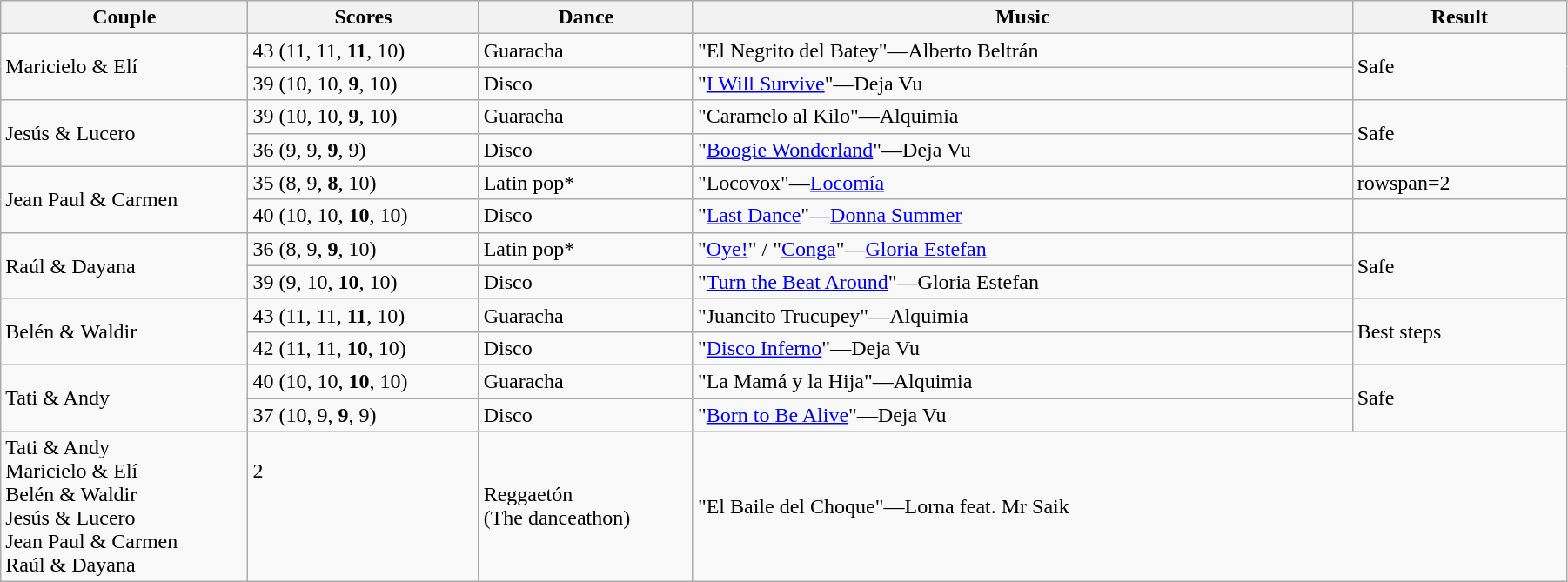<table class="wikitable sortable" style="width:95%;">
<tr>
<th style="width:15%;">Couple</th>
<th style="width:14%;">Scores</th>
<th style="width:13%;">Dance</th>
<th style="width:40%;">Music</th>
<th style="width:13%;">Result</th>
</tr>
<tr>
<td rowspan=2>Maricielo & Elí</td>
<td>43 (11, 11, <strong>11</strong>, 10)</td>
<td>Guaracha</td>
<td>"El Negrito del Batey"—Alberto Beltrán</td>
<td rowspan=2>Safe</td>
</tr>
<tr>
<td>39 (10, 10, <strong>9</strong>, 10)</td>
<td>Disco</td>
<td>"<a href='#'>I Will Survive</a>"—Deja Vu</td>
</tr>
<tr>
<td rowspan=2>Jesús & Lucero</td>
<td>39 (10, 10, <strong>9</strong>, 10)</td>
<td>Guaracha</td>
<td>"Caramelo al Kilo"—Alquimia</td>
<td rowspan=2>Safe</td>
</tr>
<tr>
<td>36 (9, 9, <strong>9</strong>, 9)</td>
<td>Disco</td>
<td>"<a href='#'>Boogie Wonderland</a>"—Deja Vu</td>
</tr>
<tr>
<td rowspan=2>Jean Paul & Carmen</td>
<td>35 (8, 9, <strong>8</strong>, 10)</td>
<td>Latin pop*</td>
<td>"Locovox"—<a href='#'>Locomía</a></td>
<td>rowspan=2 </td>
</tr>
<tr>
<td>40 (10, 10, <strong>10</strong>, 10)</td>
<td>Disco</td>
<td>"<a href='#'>Last Dance</a>"—<a href='#'>Donna Summer</a></td>
</tr>
<tr>
<td rowspan=2>Raúl & Dayana</td>
<td>36 (8, 9, <strong>9</strong>, 10)</td>
<td>Latin pop*</td>
<td>"<a href='#'>Oye!</a>" / "<a href='#'>Conga</a>"—<a href='#'>Gloria Estefan</a></td>
<td rowspan=2>Safe</td>
</tr>
<tr>
<td>39 (9, 10, <strong>10</strong>, 10)</td>
<td>Disco</td>
<td>"<a href='#'>Turn the Beat Around</a>"—Gloria Estefan</td>
</tr>
<tr>
<td rowspan=2>Belén & Waldir</td>
<td>43 (11, 11, <strong>11</strong>, 10)</td>
<td>Guaracha</td>
<td>"Juancito Trucupey"—Alquimia</td>
<td rowspan=2>Best steps</td>
</tr>
<tr>
<td>42 (11, 11, <strong>10</strong>, 10)</td>
<td>Disco</td>
<td>"<a href='#'>Disco Inferno</a>"—Deja Vu</td>
</tr>
<tr>
<td rowspan=2>Tati & Andy</td>
<td>40 (10, 10, <strong>10</strong>, 10)</td>
<td>Guaracha</td>
<td>"La Mamá y la Hija"—Alquimia</td>
<td rowspan=2>Safe</td>
</tr>
<tr>
<td>37 (10, 9, <strong>9</strong>, 9)</td>
<td>Disco</td>
<td>"<a href='#'>Born to Be Alive</a>"—Deja Vu</td>
</tr>
<tr>
<td>Tati & Andy<br>Maricielo & Elí<br>Belén & Waldir<br>Jesús & Lucero<br>Jean Paul & Carmen<br>Raúl & Dayana</td>
<td valign="top"><br>2</td>
<td>Reggaetón<br>(The danceathon)</td>
<td colspan=2>"El Baile del Choque"—Lorna feat. Mr Saik</td>
</tr>
</table>
